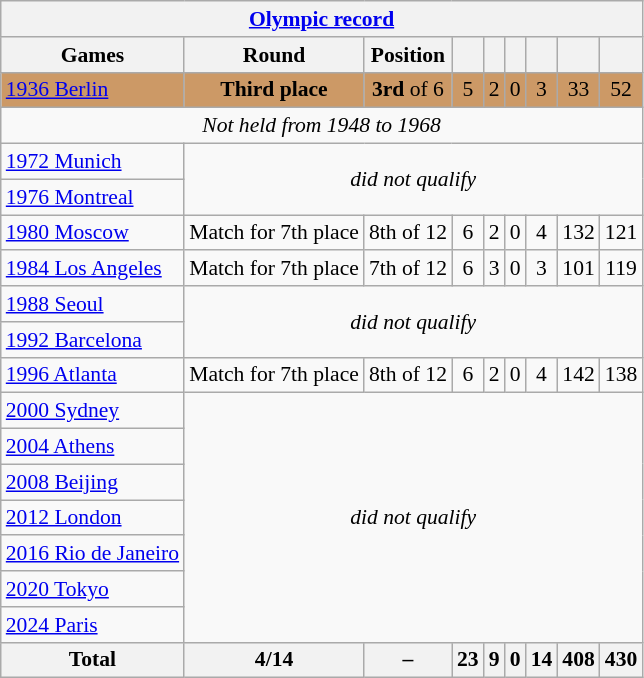<table class="wikitable" style="text-align:center; font-size:90%;">
<tr>
<th colspan=9><a href='#'>Olympic record</a></th>
</tr>
<tr>
<th>Games</th>
<th>Round</th>
<th>Position</th>
<th></th>
<th></th>
<th></th>
<th></th>
<th></th>
<th></th>
</tr>
<tr style="background:#cc9966;">
<td align=left> <a href='#'>1936 Berlin</a></td>
<td><strong>Third place</strong></td>
<td><strong>3rd</strong> of 6</td>
<td>5</td>
<td>2</td>
<td>0</td>
<td>3</td>
<td>33</td>
<td>52</td>
</tr>
<tr>
<td colspan=9><em>Not held from 1948 to 1968</em></td>
</tr>
<tr>
<td align=left> <a href='#'>1972 Munich</a></td>
<td rowspan=2 colspan=8><em>did not qualify</em></td>
</tr>
<tr>
<td align=left> <a href='#'>1976 Montreal</a></td>
</tr>
<tr>
<td align=left> <a href='#'>1980 Moscow</a></td>
<td>Match for 7th place</td>
<td>8th of 12</td>
<td>6</td>
<td>2</td>
<td>0</td>
<td>4</td>
<td>132</td>
<td>121</td>
</tr>
<tr>
<td align=left> <a href='#'>1984 Los Angeles</a></td>
<td>Match for 7th place</td>
<td>7th of 12</td>
<td>6</td>
<td>3</td>
<td>0</td>
<td>3</td>
<td>101</td>
<td>119</td>
</tr>
<tr>
<td align=left> <a href='#'>1988 Seoul</a></td>
<td rowspan=2 colspan=8><em>did not qualify</em></td>
</tr>
<tr>
<td align=left> <a href='#'>1992 Barcelona</a></td>
</tr>
<tr>
<td align=left> <a href='#'>1996 Atlanta</a></td>
<td>Match for 7th place</td>
<td>8th of 12</td>
<td>6</td>
<td>2</td>
<td>0</td>
<td>4</td>
<td>142</td>
<td>138</td>
</tr>
<tr>
<td align=left> <a href='#'>2000 Sydney</a></td>
<td rowspan=7 colspan=8><em>did not qualify</em></td>
</tr>
<tr>
<td align=left> <a href='#'>2004 Athens</a></td>
</tr>
<tr>
<td align=left> <a href='#'>2008 Beijing</a></td>
</tr>
<tr>
<td align=left> <a href='#'>2012 London</a></td>
</tr>
<tr>
<td align=left> <a href='#'>2016 Rio de Janeiro</a></td>
</tr>
<tr>
<td align=left> <a href='#'>2020 Tokyo</a></td>
</tr>
<tr>
<td align=left> <a href='#'>2024 Paris</a></td>
</tr>
<tr>
<th>Total</th>
<th>4/14</th>
<th>–</th>
<th>23</th>
<th>9</th>
<th>0</th>
<th>14</th>
<th>408</th>
<th>430</th>
</tr>
</table>
